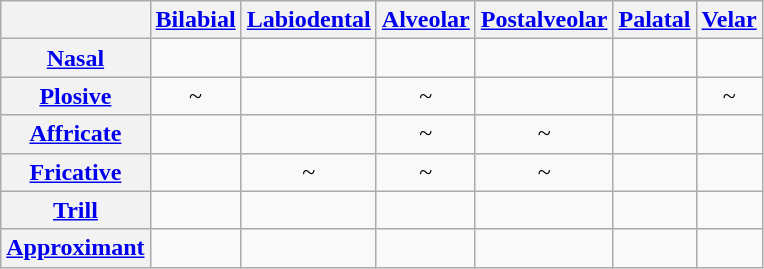<table class="wikitable" style="text-align: center;">
<tr>
<th></th>
<th><a href='#'>Bilabial</a></th>
<th><a href='#'>Labiodental</a></th>
<th><a href='#'>Alveolar</a></th>
<th><a href='#'>Postalveolar</a></th>
<th><a href='#'>Palatal</a></th>
<th><a href='#'>Velar</a></th>
</tr>
<tr>
<th><a href='#'>Nasal</a></th>
<td></td>
<td></td>
<td></td>
<td></td>
<td></td>
<td></td>
</tr>
<tr>
<th><a href='#'>Plosive</a></th>
<td> ~ </td>
<td></td>
<td> ~ </td>
<td></td>
<td></td>
<td> ~ </td>
</tr>
<tr>
<th><a href='#'>Affricate</a></th>
<td></td>
<td></td>
<td> ~ </td>
<td> ~ </td>
<td></td>
<td></td>
</tr>
<tr>
<th><a href='#'>Fricative</a></th>
<td></td>
<td> ~ </td>
<td> ~ </td>
<td> ~ </td>
<td></td>
<td></td>
</tr>
<tr>
<th><a href='#'>Trill</a></th>
<td></td>
<td></td>
<td></td>
<td></td>
<td></td>
<td></td>
</tr>
<tr>
<th><a href='#'>Approximant</a></th>
<td></td>
<td></td>
<td></td>
<td></td>
<td></td>
<td></td>
</tr>
</table>
